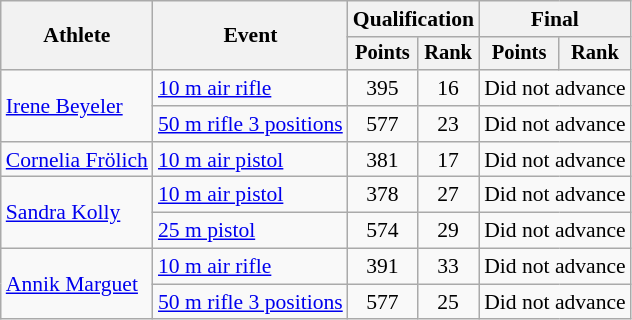<table class="wikitable" style="font-size:90%">
<tr>
<th rowspan="2">Athlete</th>
<th rowspan="2">Event</th>
<th colspan=2>Qualification</th>
<th colspan=2>Final</th>
</tr>
<tr style="font-size:95%">
<th>Points</th>
<th>Rank</th>
<th>Points</th>
<th>Rank</th>
</tr>
<tr align=center>
<td align=left rowspan=2><a href='#'>Irene Beyeler</a></td>
<td align=left><a href='#'>10 m air rifle</a></td>
<td>395</td>
<td>16</td>
<td colspan=2>Did not advance</td>
</tr>
<tr align=center>
<td align=left><a href='#'>50 m rifle 3 positions</a></td>
<td>577</td>
<td>23</td>
<td colspan=2>Did not advance</td>
</tr>
<tr align=center>
<td align=left><a href='#'>Cornelia Frölich</a></td>
<td align=left><a href='#'>10 m air pistol</a></td>
<td>381</td>
<td>17</td>
<td colspan=2>Did not advance</td>
</tr>
<tr align=center>
<td align=left rowspan=2><a href='#'>Sandra Kolly</a></td>
<td align=left><a href='#'>10 m air pistol</a></td>
<td>378</td>
<td>27</td>
<td colspan=2>Did not advance</td>
</tr>
<tr align=center>
<td align=left><a href='#'>25 m pistol</a></td>
<td>574</td>
<td>29</td>
<td colspan=2>Did not advance</td>
</tr>
<tr align=center>
<td align=left rowspan=2><a href='#'>Annik Marguet</a></td>
<td align=left><a href='#'>10 m air rifle</a></td>
<td>391</td>
<td>33</td>
<td colspan=2>Did not advance</td>
</tr>
<tr align=center>
<td align=left><a href='#'>50 m rifle 3 positions</a></td>
<td>577</td>
<td>25</td>
<td colspan=2>Did not advance</td>
</tr>
</table>
